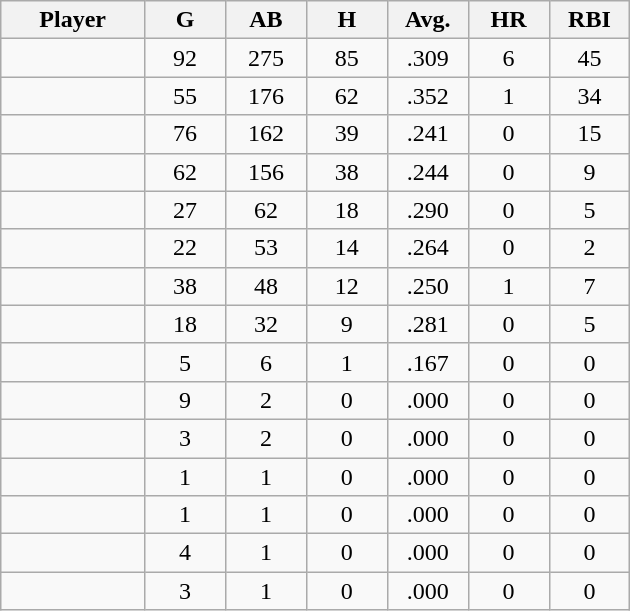<table class="wikitable sortable">
<tr>
<th bgcolor="#DDDDFF" width="16%">Player</th>
<th bgcolor="#DDDDFF" width="9%">G</th>
<th bgcolor="#DDDDFF" width="9%">AB</th>
<th bgcolor="#DDDDFF" width="9%">H</th>
<th bgcolor="#DDDDFF" width="9%">Avg.</th>
<th bgcolor="#DDDDFF" width="9%">HR</th>
<th bgcolor="#DDDDFF" width="9%">RBI</th>
</tr>
<tr align="center">
<td></td>
<td>92</td>
<td>275</td>
<td>85</td>
<td>.309</td>
<td>6</td>
<td>45</td>
</tr>
<tr align="center">
<td></td>
<td>55</td>
<td>176</td>
<td>62</td>
<td>.352</td>
<td>1</td>
<td>34</td>
</tr>
<tr align="center">
<td></td>
<td>76</td>
<td>162</td>
<td>39</td>
<td>.241</td>
<td>0</td>
<td>15</td>
</tr>
<tr align="center">
<td></td>
<td>62</td>
<td>156</td>
<td>38</td>
<td>.244</td>
<td>0</td>
<td>9</td>
</tr>
<tr align="center">
<td></td>
<td>27</td>
<td>62</td>
<td>18</td>
<td>.290</td>
<td>0</td>
<td>5</td>
</tr>
<tr align="center">
<td></td>
<td>22</td>
<td>53</td>
<td>14</td>
<td>.264</td>
<td>0</td>
<td>2</td>
</tr>
<tr align="center">
<td></td>
<td>38</td>
<td>48</td>
<td>12</td>
<td>.250</td>
<td>1</td>
<td>7</td>
</tr>
<tr align="center">
<td></td>
<td>18</td>
<td>32</td>
<td>9</td>
<td>.281</td>
<td>0</td>
<td>5</td>
</tr>
<tr align="center">
<td></td>
<td>5</td>
<td>6</td>
<td>1</td>
<td>.167</td>
<td>0</td>
<td>0</td>
</tr>
<tr align="center">
<td></td>
<td>9</td>
<td>2</td>
<td>0</td>
<td>.000</td>
<td>0</td>
<td>0</td>
</tr>
<tr align="center">
<td></td>
<td>3</td>
<td>2</td>
<td>0</td>
<td>.000</td>
<td>0</td>
<td>0</td>
</tr>
<tr align="center">
<td></td>
<td>1</td>
<td>1</td>
<td>0</td>
<td>.000</td>
<td>0</td>
<td>0</td>
</tr>
<tr align="center">
<td></td>
<td>1</td>
<td>1</td>
<td>0</td>
<td>.000</td>
<td>0</td>
<td>0</td>
</tr>
<tr align="center">
<td></td>
<td>4</td>
<td>1</td>
<td>0</td>
<td>.000</td>
<td>0</td>
<td>0</td>
</tr>
<tr align="center">
<td></td>
<td>3</td>
<td>1</td>
<td>0</td>
<td>.000</td>
<td>0</td>
<td>0</td>
</tr>
</table>
